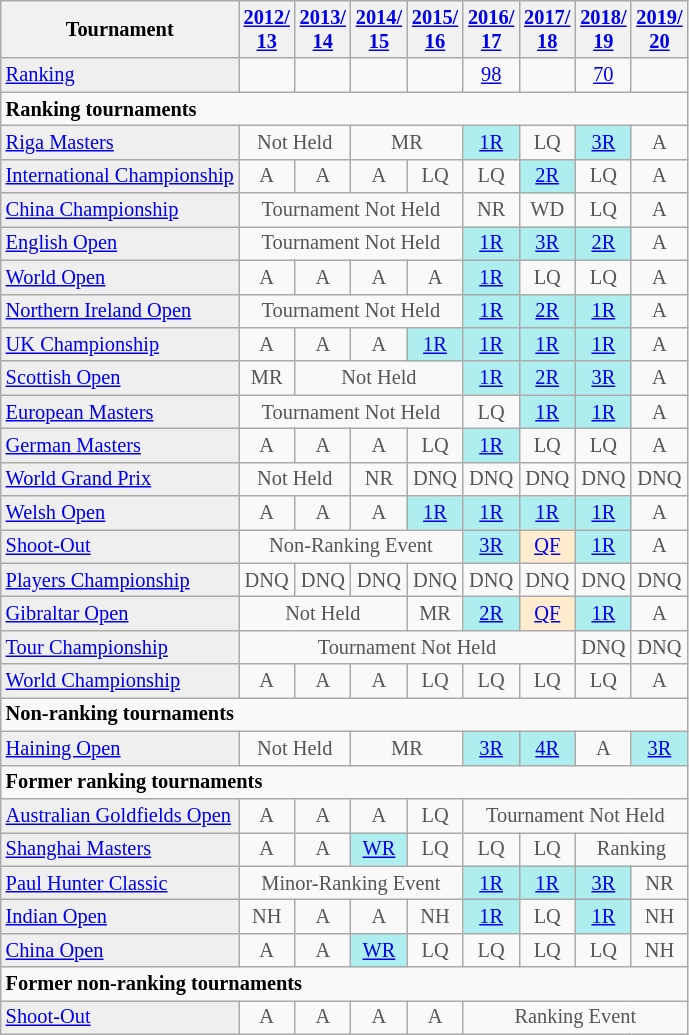<table class="wikitable"  style="font-size:85%;">
<tr>
<th>Tournament</th>
<th><a href='#'>2012/<br>13</a></th>
<th><a href='#'>2013/<br>14</a></th>
<th><a href='#'>2014/<br>15</a></th>
<th><a href='#'>2015/<br>16</a></th>
<th><a href='#'>2016/<br>17</a></th>
<th><a href='#'>2017/<br>18</a></th>
<th><a href='#'>2018/<br>19</a></th>
<th><a href='#'>2019/<br>20</a></th>
</tr>
<tr>
<td style="background:#EFEFEF;"><a href='#'>Ranking</a></td>
<td align="center"></td>
<td align="center"></td>
<td align="center"></td>
<td align="center"></td>
<td align="center"><a href='#'>98</a></td>
<td align="center"></td>
<td align="center"><a href='#'>70</a></td>
<td align="center"></td>
</tr>
<tr>
<td colspan="9"><strong>Ranking tournaments</strong></td>
</tr>
<tr>
<td style="background:#EFEFEF;"><a href='#'>Riga Masters</a></td>
<td colspan="2" style="text-align:center; color:#555555;">Not Held</td>
<td colspan="2" style="text-align:center; color:#555555;">MR</td>
<td align="center" style="background:#afeeee;"><a href='#'>1R</a></td>
<td align="center" style="color:#555555;">LQ</td>
<td align="center" style="background:#afeeee;"><a href='#'>3R</a></td>
<td align="center" style="color:#555555;">A</td>
</tr>
<tr>
<td style="background:#EFEFEF;"><a href='#'>International Championship</a></td>
<td align="center" style="color:#555555;">A</td>
<td align="center" style="color:#555555;">A</td>
<td align="center" style="color:#555555;">A</td>
<td align="center" style="color:#555555;">LQ</td>
<td align="center" style="color:#555555;">LQ</td>
<td align="center" style="background:#afeeee;"><a href='#'>2R</a></td>
<td align="center" style="color:#555555;">LQ</td>
<td align="center" style="color:#555555;">A</td>
</tr>
<tr>
<td style="background:#EFEFEF;"><a href='#'>China Championship</a></td>
<td colspan="4" style="text-align:center; color:#555555;">Tournament Not Held</td>
<td align="center" style="color:#555555;">NR</td>
<td align="center" style="color:#555555;">WD</td>
<td align="center" style="color:#555555;">LQ</td>
<td align="center" style="color:#555555;">A</td>
</tr>
<tr>
<td style="background:#EFEFEF;"><a href='#'>English Open</a></td>
<td colspan="4" align="center" style="color:#555555;">Tournament Not Held</td>
<td align="center" style="background:#afeeee;"><a href='#'>1R</a></td>
<td align="center" style="background:#afeeee;"><a href='#'>3R</a></td>
<td align="center" style="background:#afeeee;"><a href='#'>2R</a></td>
<td align="center" style="color:#555555;">A</td>
</tr>
<tr>
<td style="background:#EFEFEF;"><a href='#'>World Open</a></td>
<td align="center" style="color:#555555;">A</td>
<td align="center" style="color:#555555;">A</td>
<td align="center" style="color:#555555;">A</td>
<td align="center" style="color:#555555;">A</td>
<td align="center" style="background:#afeeee;"><a href='#'>1R</a></td>
<td align="center" style="color:#555555;">LQ</td>
<td align="center" style="color:#555555;">LQ</td>
<td align="center" style="color:#555555;">A</td>
</tr>
<tr>
<td style="background:#EFEFEF;"><a href='#'>Northern Ireland Open</a></td>
<td colspan="4" align="center" style="color:#555555;">Tournament Not Held</td>
<td align="center" style="background:#afeeee;"><a href='#'>1R</a></td>
<td align="center" style="background:#afeeee;"><a href='#'>2R</a></td>
<td align="center" style="background:#afeeee;"><a href='#'>1R</a></td>
<td align="center" style="color:#555555;">A</td>
</tr>
<tr>
<td style="background:#EFEFEF;"><a href='#'>UK Championship</a></td>
<td align="center" style="color:#555555;">A</td>
<td align="center" style="color:#555555;">A</td>
<td align="center" style="color:#555555;">A</td>
<td align="center" style="background:#afeeee;"><a href='#'>1R</a></td>
<td align="center" style="background:#afeeee;"><a href='#'>1R</a></td>
<td align="center" style="background:#afeeee;"><a href='#'>1R</a></td>
<td align="center" style="background:#afeeee;"><a href='#'>1R</a></td>
<td align="center" style="color:#555555;">A</td>
</tr>
<tr>
<td style="background:#EFEFEF;"><a href='#'>Scottish Open</a></td>
<td align="center" style="color:#555555;">MR</td>
<td colspan="3" align="center" style="color:#555555;">Not Held</td>
<td align="center" style="background:#afeeee;"><a href='#'>1R</a></td>
<td align="center" style="background:#afeeee;"><a href='#'>2R</a></td>
<td align="center" style="background:#afeeee;"><a href='#'>3R</a></td>
<td align="center" style="color:#555555;">A</td>
</tr>
<tr>
<td style="background:#EFEFEF;"><a href='#'>European Masters</a></td>
<td colspan="4" align="center" style="color:#555555;">Tournament Not Held</td>
<td align="center" style="color:#555555;">LQ</td>
<td align="center" style="background:#afeeee;"><a href='#'>1R</a></td>
<td align="center" style="background:#afeeee;"><a href='#'>1R</a></td>
<td align="center" style="color:#555555;">A</td>
</tr>
<tr>
<td style="background:#EFEFEF;"><a href='#'>German Masters</a></td>
<td align="center" style="color:#555555;">A</td>
<td align="center" style="color:#555555;">A</td>
<td align="center" style="color:#555555;">A</td>
<td align="center" style="color:#555555;">LQ</td>
<td align="center" style="background:#afeeee;"><a href='#'>1R</a></td>
<td align="center" style="color:#555555;">LQ</td>
<td align="center" style="color:#555555;">LQ</td>
<td align="center" style="color:#555555;">A</td>
</tr>
<tr>
<td style="background:#EFEFEF;"><a href='#'>World Grand Prix</a></td>
<td colspan="2" style="text-align:center;color:#555555;">Not Held</td>
<td align="center" style="color:#555555;">NR</td>
<td align="center" style="color:#555555;">DNQ</td>
<td align="center" style="color:#555555;">DNQ</td>
<td align="center" style="color:#555555;">DNQ</td>
<td align="center" style="color:#555555;">DNQ</td>
<td align="center" style="color:#555555;">DNQ</td>
</tr>
<tr>
<td style="background:#EFEFEF;"><a href='#'>Welsh Open</a></td>
<td align="center" style="color:#555555;">A</td>
<td align="center" style="color:#555555;">A</td>
<td align="center" style="color:#555555;">A</td>
<td align="center" style="background:#afeeee;"><a href='#'>1R</a></td>
<td align="center" style="background:#afeeee;"><a href='#'>1R</a></td>
<td align="center" style="background:#afeeee;"><a href='#'>1R</a></td>
<td align="center" style="background:#afeeee;"><a href='#'>1R</a></td>
<td align="center" style="color:#555555;">A</td>
</tr>
<tr>
<td style="background:#EFEFEF;"><a href='#'>Shoot-Out</a></td>
<td colspan="4" align="center" style="color:#555555;">Non-Ranking Event</td>
<td align="center" style="background:#afeeee;"><a href='#'>3R</a></td>
<td align="center" style="background:#ffebcd;"><a href='#'>QF</a></td>
<td align="center" style="background:#afeeee;"><a href='#'>1R</a></td>
<td align="center" style="color:#555555;">A</td>
</tr>
<tr>
<td style="background:#EFEFEF;"><a href='#'>Players Championship</a></td>
<td align="center" style="color:#555555;">DNQ</td>
<td align="center" style="color:#555555;">DNQ</td>
<td align="center" style="color:#555555;">DNQ</td>
<td align="center" style="color:#555555;">DNQ</td>
<td align="center" style="color:#555555;">DNQ</td>
<td align="center" style="color:#555555;">DNQ</td>
<td align="center" style="color:#555555;">DNQ</td>
<td align="center" style="color:#555555;">DNQ</td>
</tr>
<tr>
<td style="background:#EFEFEF;"><a href='#'>Gibraltar Open</a></td>
<td colspan="3" align="center" style="color:#555555;">Not Held</td>
<td align="center" style="color:#555555;">MR</td>
<td align="center" style="background:#afeeee;"><a href='#'>2R</a></td>
<td align="center" style="background:#ffebcd;"><a href='#'>QF</a></td>
<td align="center" style="background:#afeeee;"><a href='#'>1R</a></td>
<td align="center" style="color:#555555;">A</td>
</tr>
<tr>
<td style="background:#EFEFEF;"><a href='#'>Tour Championship</a></td>
<td colspan="6" align="center" style="color:#555555;">Tournament Not Held</td>
<td align="center" style="color:#555555;">DNQ</td>
<td align="center" style="color:#555555;">DNQ</td>
</tr>
<tr>
<td style="background:#EFEFEF;"><a href='#'>World Championship</a></td>
<td align="center" style="color:#555555;">A</td>
<td align="center" style="color:#555555;">A</td>
<td align="center" style="color:#555555;">A</td>
<td align="center" style="color:#555555;">LQ</td>
<td align="center" style="color:#555555;">LQ</td>
<td align="center" style="color:#555555;">LQ</td>
<td align="center" style="color:#555555;">LQ</td>
<td align="center" style="color:#555555;">A</td>
</tr>
<tr>
<td colspan="10"><strong>Non-ranking tournaments</strong></td>
</tr>
<tr>
<td style="background:#EFEFEF;"><a href='#'>Haining Open</a></td>
<td colspan="2" align="center" style="color:#555555;">Not Held</td>
<td colspan="2" align="center" style="color:#555555;">MR</td>
<td align="center" style="background:#afeeee;"><a href='#'>3R</a></td>
<td align="center" style="background:#afeeee;"><a href='#'>4R</a></td>
<td align="center" style="color:#555555;">A</td>
<td align="center" style="background:#afeeee;"><a href='#'>3R</a></td>
</tr>
<tr>
<td colspan="9"><strong>Former ranking tournaments</strong></td>
</tr>
<tr>
<td style="background:#EFEFEF;"><a href='#'>Australian Goldfields Open</a></td>
<td align="center" style="color:#555555;">A</td>
<td align="center" style="color:#555555;">A</td>
<td align="center" style="color:#555555;">A</td>
<td align="center" style="color:#555555;">LQ</td>
<td colspan="10" align="center" style="color:#555555;">Tournament Not Held</td>
</tr>
<tr>
<td style="background:#EFEFEF;"><a href='#'>Shanghai Masters</a></td>
<td align="center" style="color:#555555;">A</td>
<td align="center" style="color:#555555;">A</td>
<td align="center" style="background:#afeeee;"><a href='#'>WR</a></td>
<td align="center" style="color:#555555;">LQ</td>
<td align="center" style="color:#555555;">LQ</td>
<td align="center" style="color:#555555;">LQ</td>
<td colspan="2" align="center" style="color:#555555;">Ranking</td>
</tr>
<tr>
<td style="background:#EFEFEF;"><a href='#'>Paul Hunter Classic</a></td>
<td colspan="4" style="text-align:center;color:#555555;">Minor-Ranking Event</td>
<td align="center" style="background:#afeeee;"><a href='#'>1R</a></td>
<td align="center" style="background:#afeeee;"><a href='#'>1R</a></td>
<td align="center" style="background:#afeeee;"><a href='#'>3R</a></td>
<td align="center" style="color:#555555;">NR</td>
</tr>
<tr>
<td style="background:#EFEFEF;"><a href='#'>Indian Open</a></td>
<td align="center" style="color:#555555;">NH</td>
<td align="center" style="color:#555555;">A</td>
<td align="center" style="color:#555555;">A</td>
<td align="center" style="color:#555555;">NH</td>
<td align="center" style="background:#afeeee;"><a href='#'>1R</a></td>
<td align="center" style="color:#555555;">LQ</td>
<td align="center" style="background:#afeeee;"><a href='#'>1R</a></td>
<td align="center" style="color:#555555;">NH</td>
</tr>
<tr>
<td style="background:#EFEFEF;"><a href='#'>China Open</a></td>
<td align="center" style="color:#555555;">A</td>
<td align="center" style="color:#555555;">A</td>
<td align="center" style="background:#afeeee;"><a href='#'>WR</a></td>
<td align="center" style="color:#555555;">LQ</td>
<td align="center" style="color:#555555;">LQ</td>
<td align="center" style="color:#555555;">LQ</td>
<td align="center" style="color:#555555;">LQ</td>
<td align="center" style="color:#555555;">NH</td>
</tr>
<tr>
<td colspan="10"><strong>Former non-ranking tournaments</strong></td>
</tr>
<tr>
<td style="background:#EFEFEF;"><a href='#'>Shoot-Out</a></td>
<td align="center" style="color:#555555;">A</td>
<td align="center" style="color:#555555;">A</td>
<td align="center" style="color:#555555;">A</td>
<td align="center" style="color:#555555;">A</td>
<td colspan="10" align="center" style="color:#555555;">Ranking Event</td>
</tr>
</table>
